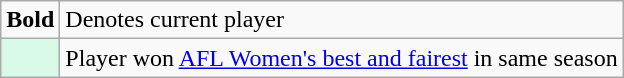<table class="wikitable">
<tr>
<td><strong>Bold</strong></td>
<td>Denotes current player</td>
</tr>
<tr>
<td style=background:#D9F9E9></td>
<td>Player won <a href='#'>AFL Women's best and fairest</a> in same season</td>
</tr>
</table>
